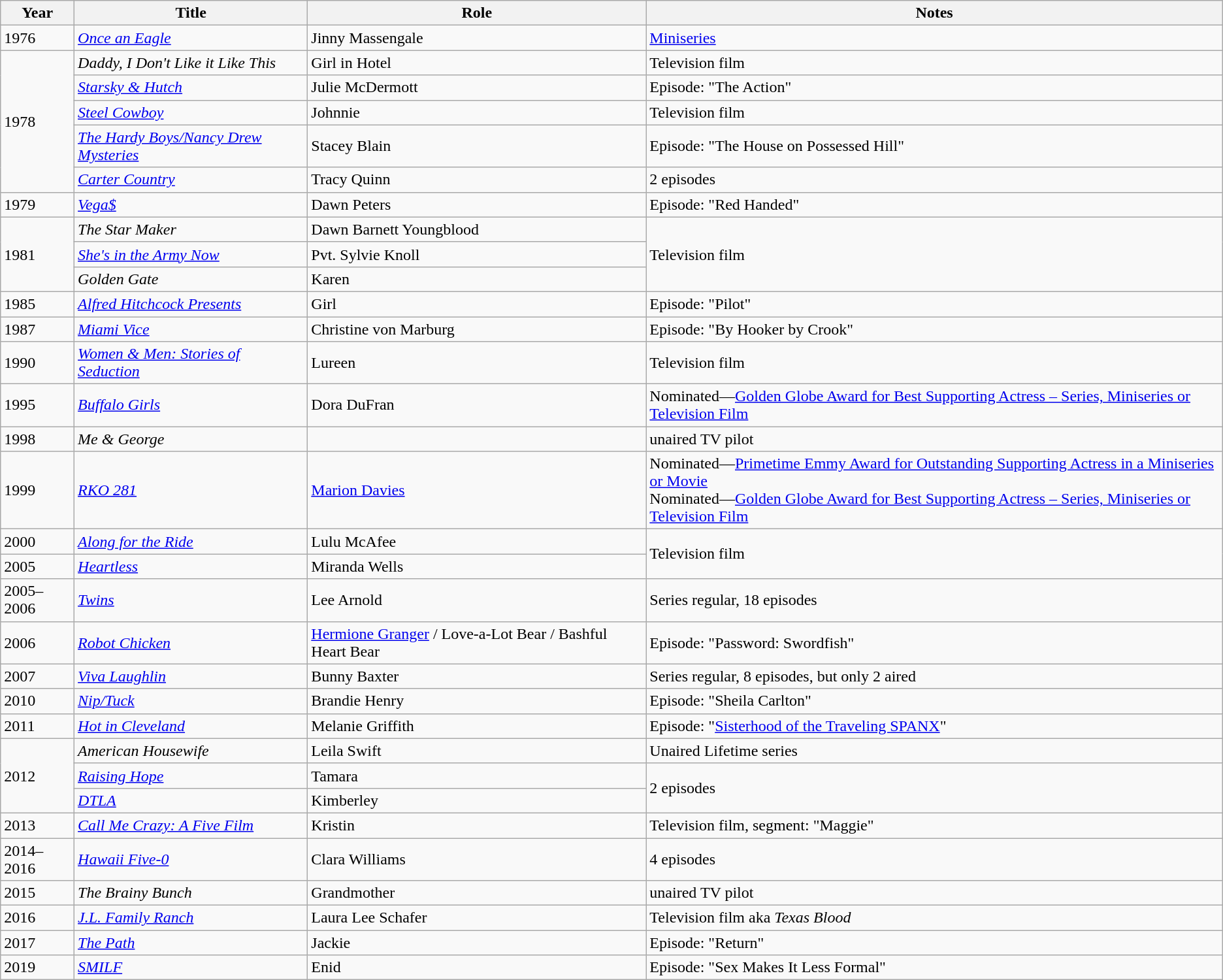<table class="wikitable sortable">
<tr>
<th>Year</th>
<th>Title</th>
<th>Role</th>
<th class="unsortable">Notes</th>
</tr>
<tr>
<td>1976</td>
<td><em><a href='#'>Once an Eagle</a></em></td>
<td>Jinny Massengale</td>
<td><a href='#'>Miniseries</a></td>
</tr>
<tr>
<td rowspan="5">1978</td>
<td><em>Daddy, I Don't Like it Like This</em></td>
<td>Girl in Hotel</td>
<td>Television film</td>
</tr>
<tr>
<td><em><a href='#'>Starsky & Hutch</a></em></td>
<td>Julie McDermott</td>
<td>Episode: "The Action"</td>
</tr>
<tr>
<td><em><a href='#'>Steel Cowboy</a></em></td>
<td>Johnnie</td>
<td>Television film</td>
</tr>
<tr>
<td><em><a href='#'>The Hardy Boys/Nancy Drew Mysteries</a></em></td>
<td>Stacey Blain</td>
<td>Episode: "The House on Possessed Hill"</td>
</tr>
<tr>
<td><em><a href='#'>Carter Country</a></em></td>
<td>Tracy Quinn</td>
<td>2 episodes</td>
</tr>
<tr>
<td>1979</td>
<td><em><a href='#'>Vega$</a></em></td>
<td>Dawn Peters</td>
<td>Episode: "Red Handed"</td>
</tr>
<tr>
<td rowspan="3">1981</td>
<td><em>The Star Maker</em></td>
<td>Dawn Barnett Youngblood</td>
<td rowspan="3">Television film</td>
</tr>
<tr>
<td><em><a href='#'>She's in the Army Now</a></em></td>
<td>Pvt. Sylvie Knoll</td>
</tr>
<tr>
<td><em>Golden Gate</em></td>
<td>Karen</td>
</tr>
<tr>
<td>1985</td>
<td><em><a href='#'>Alfred Hitchcock Presents</a></em></td>
<td>Girl</td>
<td>Episode: "Pilot"</td>
</tr>
<tr>
<td>1987</td>
<td><em><a href='#'>Miami Vice</a></em></td>
<td>Christine von Marburg</td>
<td>Episode: "By Hooker by Crook"</td>
</tr>
<tr>
<td>1990</td>
<td><em><a href='#'>Women & Men: Stories of Seduction</a></em></td>
<td>Lureen</td>
<td>Television film</td>
</tr>
<tr>
<td>1995</td>
<td><em><a href='#'>Buffalo Girls</a></em></td>
<td>Dora DuFran</td>
<td>Nominated—<a href='#'>Golden Globe Award for Best Supporting Actress – Series, Miniseries or Television Film</a></td>
</tr>
<tr>
<td>1998</td>
<td><em>Me & George</em></td>
<td></td>
<td>unaired TV pilot</td>
</tr>
<tr>
<td>1999</td>
<td><em><a href='#'>RKO 281</a></em></td>
<td><a href='#'>Marion Davies</a></td>
<td>Nominated—<a href='#'>Primetime Emmy Award for Outstanding Supporting Actress in a Miniseries or Movie</a><br>Nominated—<a href='#'>Golden Globe Award for Best Supporting Actress – Series, Miniseries or Television Film</a></td>
</tr>
<tr>
<td>2000</td>
<td><em><a href='#'>Along for the Ride</a></em></td>
<td>Lulu McAfee</td>
<td rowspan="2">Television film</td>
</tr>
<tr>
<td>2005</td>
<td><em><a href='#'>Heartless</a></em></td>
<td>Miranda Wells</td>
</tr>
<tr>
<td>2005–2006</td>
<td><em><a href='#'>Twins</a></em></td>
<td>Lee Arnold</td>
<td>Series regular, 18 episodes</td>
</tr>
<tr>
<td>2006</td>
<td><em><a href='#'>Robot Chicken</a></em></td>
<td><a href='#'>Hermione Granger</a> / Love-a-Lot Bear / Bashful Heart Bear</td>
<td>Episode: "Password: Swordfish"</td>
</tr>
<tr>
<td>2007</td>
<td><em><a href='#'>Viva Laughlin</a></em></td>
<td>Bunny Baxter</td>
<td>Series regular, 8 episodes, but only 2 aired</td>
</tr>
<tr>
<td>2010</td>
<td><em><a href='#'>Nip/Tuck</a></em></td>
<td>Brandie Henry</td>
<td>Episode: "Sheila Carlton"</td>
</tr>
<tr>
<td>2011</td>
<td><em><a href='#'>Hot in Cleveland</a></em></td>
<td>Melanie Griffith</td>
<td>Episode: "<a href='#'>Sisterhood of the Traveling SPANX</a>"</td>
</tr>
<tr>
<td rowspan="3">2012</td>
<td><em>American Housewife</em></td>
<td>Leila Swift</td>
<td>Unaired Lifetime series</td>
</tr>
<tr>
<td><em><a href='#'>Raising Hope</a></em></td>
<td>Tamara</td>
<td rowspan="2">2 episodes</td>
</tr>
<tr>
<td><em><a href='#'>DTLA</a></em></td>
<td>Kimberley</td>
</tr>
<tr>
<td>2013</td>
<td><em><a href='#'>Call Me Crazy: A Five Film</a></em></td>
<td>Kristin</td>
<td>Television film, segment: "Maggie"</td>
</tr>
<tr>
<td>2014–2016</td>
<td><em><a href='#'>Hawaii Five-0</a></em></td>
<td>Clara Williams</td>
<td>4 episodes</td>
</tr>
<tr>
<td>2015</td>
<td><em>The Brainy Bunch</em></td>
<td>Grandmother</td>
<td>unaired TV pilot</td>
</tr>
<tr>
<td>2016</td>
<td><em><a href='#'>J.L. Family Ranch</a></em></td>
<td>Laura Lee Schafer</td>
<td>Television film aka <em>Texas Blood</em></td>
</tr>
<tr>
<td>2017</td>
<td><em><a href='#'>The Path</a></em></td>
<td>Jackie</td>
<td>Episode: "Return"</td>
</tr>
<tr>
<td>2019</td>
<td><em><a href='#'>SMILF</a></em></td>
<td>Enid</td>
<td>Episode: "Sex Makes It Less Formal"</td>
</tr>
</table>
